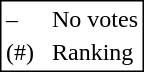<table style="border:1px solid black;">
<tr>
<td>–</td>
<td> </td>
<td>No votes</td>
</tr>
<tr>
<td>(#)</td>
<td> </td>
<td>Ranking</td>
</tr>
</table>
